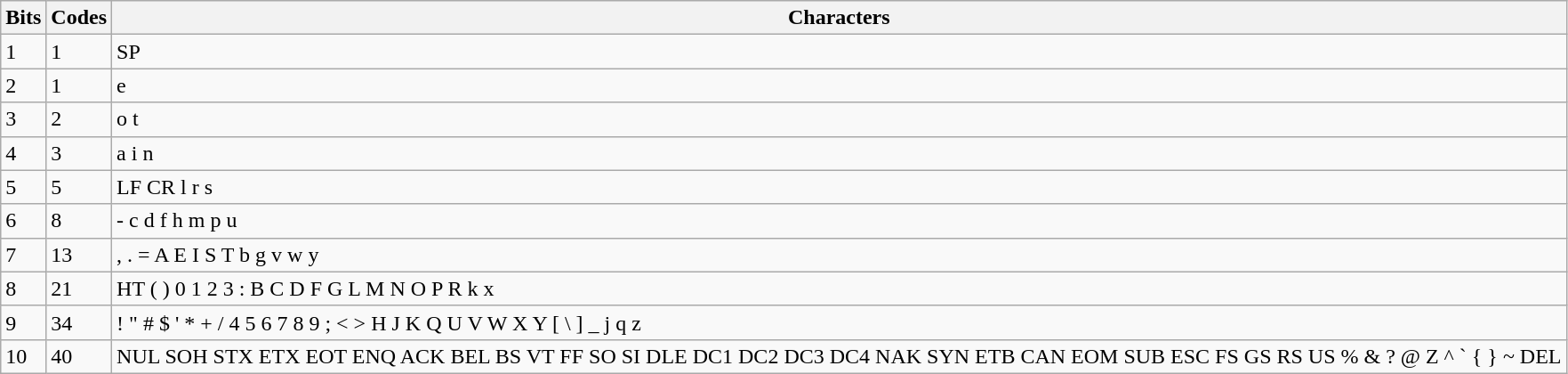<table class="wikitable">
<tr>
<th>Bits</th>
<th>Codes</th>
<th>Characters</th>
</tr>
<tr>
<td>1</td>
<td>1</td>
<td>SP</td>
</tr>
<tr>
<td>2</td>
<td>1</td>
<td>e</td>
</tr>
<tr>
<td>3</td>
<td>2</td>
<td>o t</td>
</tr>
<tr>
<td>4</td>
<td>3</td>
<td>a i n</td>
</tr>
<tr>
<td>5</td>
<td>5</td>
<td>LF CR l r s</td>
</tr>
<tr>
<td>6</td>
<td>8</td>
<td>- c d f h m p u</td>
</tr>
<tr>
<td>7</td>
<td>13</td>
<td>, . = A E I S T b g v w y</td>
</tr>
<tr>
<td>8</td>
<td>21</td>
<td>HT ( ) 0 1 2 3 : B C D F G L M N O P R k x</td>
</tr>
<tr>
<td>9</td>
<td>34</td>
<td>! " # $ ' * + / 4 5 6 7 8 9 ; < > H J K Q U V W X Y [ \ ] _ j q z </td>
</tr>
<tr>
<td>10</td>
<td>40</td>
<td>NUL SOH STX ETX EOT ENQ ACK BEL BS VT FF SO SI DLE DC1 DC2 DC3 DC4 NAK SYN ETB CAN EOM SUB ESC FS GS RS US % & ?  @ Z ^ ` { } ~ DEL</td>
</tr>
</table>
